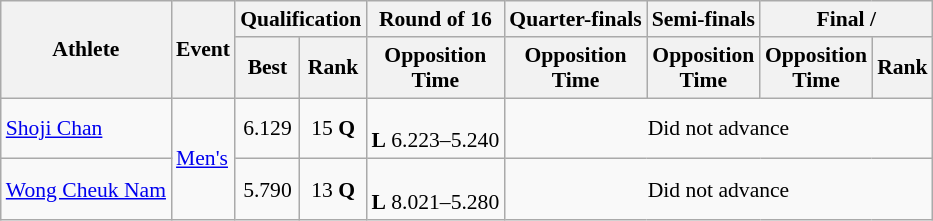<table class=wikitable style="text-align:center; font-size:90%">
<tr>
<th rowspan="2">Athlete</th>
<th rowspan="2">Event</th>
<th colspan="2">Qualification</th>
<th>Round of 16</th>
<th>Quarter-finals</th>
<th>Semi-finals</th>
<th colspan="2">Final / </th>
</tr>
<tr>
<th>Best</th>
<th>Rank</th>
<th>Opposition<br>Time</th>
<th>Opposition<br>Time</th>
<th>Opposition<br>Time</th>
<th>Opposition<br>Time</th>
<th>Rank</th>
</tr>
<tr>
<td align="left"><a href='#'>Shoji Chan</a></td>
<td rowspan="2" align="left"><a href='#'>Men's</a></td>
<td>6.129</td>
<td>15 <strong>Q</strong></td>
<td><br><strong>L</strong> 6.223–5.240</td>
<td colspan=4>Did not advance</td>
</tr>
<tr>
<td align="left"><a href='#'>Wong Cheuk Nam</a></td>
<td>5.790</td>
<td>13 <strong>Q</strong></td>
<td><br><strong>L</strong> 8.021–5.280</td>
<td colspan=4>Did not advance</td>
</tr>
</table>
